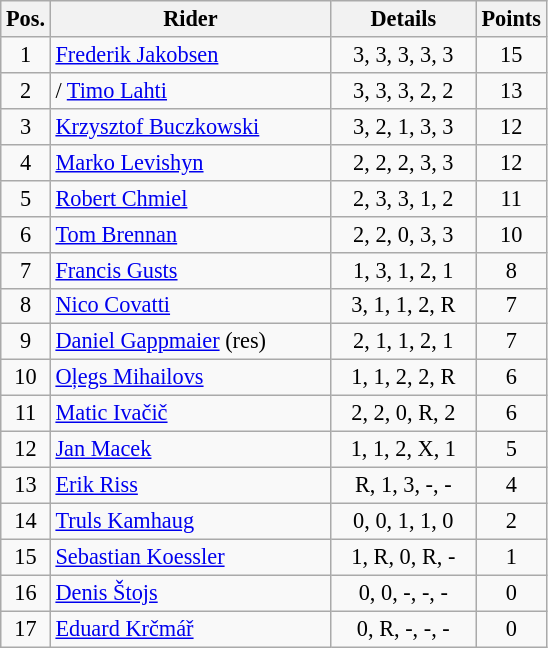<table class=wikitable style="font-size:93%; text-align:center;">
<tr>
<th width=25px>Pos.</th>
<th width=180px>Rider</th>
<th width=90px>Details</th>
<th width=40px>Points</th>
</tr>
<tr>
<td>1</td>
<td style="text-align:left;"> <a href='#'>Frederik Jakobsen</a></td>
<td>3, 3, 3, 3, 3</td>
<td>15</td>
</tr>
<tr>
<td>2</td>
<td style="text-align:left;">/ <a href='#'>Timo Lahti</a></td>
<td>3, 3, 3, 2, 2</td>
<td>13</td>
</tr>
<tr>
<td>3</td>
<td style="text-align:left;"> <a href='#'>Krzysztof Buczkowski</a></td>
<td>3, 2, 1, 3, 3</td>
<td>12</td>
</tr>
<tr>
<td>4</td>
<td style="text-align:left;"> <a href='#'>Marko Levishyn</a></td>
<td>2, 2, 2, 3, 3</td>
<td>12</td>
</tr>
<tr>
<td>5</td>
<td style="text-align:left;"> <a href='#'>Robert Chmiel</a></td>
<td>2, 3, 3, 1, 2</td>
<td>11</td>
</tr>
<tr>
<td>6</td>
<td style="text-align:left;"> <a href='#'>Tom Brennan</a></td>
<td>2, 2, 0, 3, 3</td>
<td>10</td>
</tr>
<tr>
<td>7</td>
<td style="text-align:left;"> <a href='#'>Francis Gusts</a></td>
<td>1, 3, 1, 2, 1</td>
<td>8</td>
</tr>
<tr>
<td>8</td>
<td style="text-align:left;"> <a href='#'>Nico Covatti</a></td>
<td>3, 1, 1, 2, R</td>
<td>7</td>
</tr>
<tr>
<td>9</td>
<td style="text-align:left;"> <a href='#'>Daniel Gappmaier</a> (res)</td>
<td>2, 1, 1, 2, 1</td>
<td>7</td>
</tr>
<tr>
<td>10</td>
<td style="text-align:left;"> <a href='#'>Oļegs Mihailovs</a></td>
<td>1, 1, 2, 2, R</td>
<td>6</td>
</tr>
<tr>
<td>11</td>
<td style="text-align:left;"> <a href='#'>Matic Ivačič</a></td>
<td>2, 2, 0, R, 2</td>
<td>6</td>
</tr>
<tr>
<td>12</td>
<td style="text-align:left;"> <a href='#'>Jan Macek</a></td>
<td>1, 1, 2, X, 1</td>
<td>5</td>
</tr>
<tr>
<td>13</td>
<td style="text-align:left;"> <a href='#'>Erik Riss</a></td>
<td>R, 1, 3, -, -</td>
<td>4</td>
</tr>
<tr>
<td>14</td>
<td style="text-align:left;"> <a href='#'>Truls Kamhaug</a></td>
<td>0, 0, 1, 1, 0</td>
<td>2</td>
</tr>
<tr>
<td>15</td>
<td style="text-align:left;"> <a href='#'>Sebastian Koessler</a></td>
<td>1, R, 0, R, -</td>
<td>1</td>
</tr>
<tr>
<td>16</td>
<td style="text-align:left;"> <a href='#'>Denis Štojs</a></td>
<td>0, 0, -, -, -</td>
<td>0</td>
</tr>
<tr>
<td>17</td>
<td style="text-align:left;"> <a href='#'>Eduard Krčmář</a></td>
<td>0, R, -, -, -</td>
<td>0</td>
</tr>
</table>
